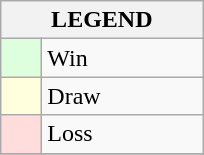<table class="wikitable">
<tr>
<th colspan="2">LEGEND</th>
</tr>
<tr>
<td style="background:#ddffdd;" width=20> </td>
<td width=100>Win</td>
</tr>
<tr>
<td style="background:#ffffdd"  width=20> </td>
<td width=100>Draw</td>
</tr>
<tr>
<td style="background:#ffdddd;" width=20> </td>
<td width=100>Loss</td>
</tr>
<tr>
</tr>
</table>
